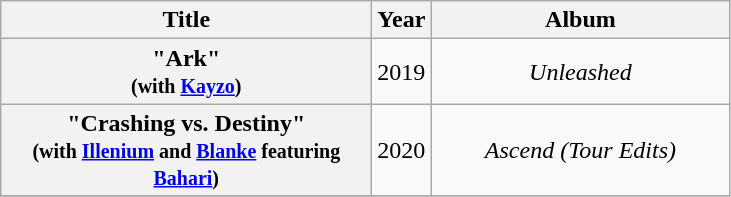<table class="wikitable plainrowheaders" style="text-align:center;">
<tr>
<th style="width:15em;">Title</th>
<th style="width:2em;">Year</th>
<th style="width:12em;">Album</th>
</tr>
<tr>
<th scope="row">"Ark" <br><small>(with <a href='#'>Kayzo</a>)</small></th>
<td>2019</td>
<td><em>Unleashed</em></td>
</tr>
<tr>
<th scope="row">"Crashing vs. Destiny" <br><small>(with <a href='#'>Illenium</a> and <a href='#'>Blanke</a> featuring <a href='#'>Bahari</a>)</small></th>
<td>2020</td>
<td><em>Ascend (Tour Edits)</em></td>
</tr>
<tr>
</tr>
</table>
